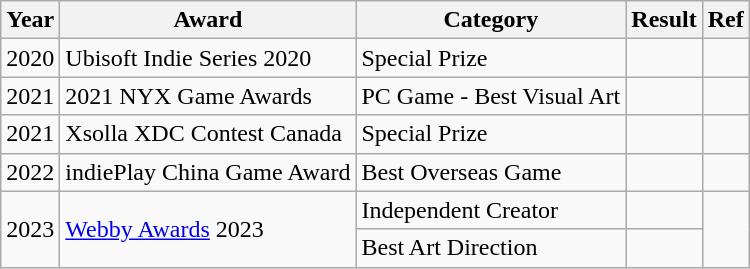<table class="wikitable sortable"'>
<tr>
<th>Year</th>
<th>Award</th>
<th>Category</th>
<th>Result</th>
<th>Ref</th>
</tr>
<tr>
<td style="text-align:center;" rowspan="1">2020</td>
<td rowspan="1">Ubisoft Indie Series 2020</td>
<td>Special Prize</td>
<td></td>
<td style="text-align:center;" rowspan="1"></td>
</tr>
<tr>
<td style="text-align:center;" rowspan="1">2021</td>
<td rowspan="1">2021 NYX Game Awards</td>
<td>PC Game - Best Visual Art</td>
<td></td>
<td style="text-align:center;" rowspan="1"></td>
</tr>
<tr>
<td style="text-align:center;" rowspan="1">2021</td>
<td rowspan="1">Xsolla XDC Contest Canada</td>
<td>Special Prize</td>
<td></td>
<td style="text-align:center;" rowspan="1"></td>
</tr>
<tr>
<td style="text-align:center;" rowspan="1">2022</td>
<td rowspan="1">indiePlay China Game Award</td>
<td>Best Overseas Game</td>
<td></td>
<td style="text-align:center;" rowspan="1"></td>
</tr>
<tr>
<td style="text-align:center;" rowspan="2">2023</td>
<td rowspan="2"><a href='#'>Webby Awards</a> 2023</td>
<td>Independent Creator</td>
<td></td>
<td style="text-align:center;" rowspan="2"></td>
</tr>
<tr>
<td>Best Art Direction</td>
<td></td>
</tr>
</table>
